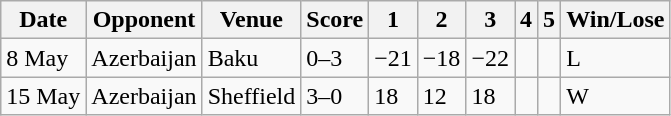<table class="wikitable">
<tr>
<th>Date</th>
<th>Opponent</th>
<th>Venue</th>
<th>Score</th>
<th>1</th>
<th>2</th>
<th>3</th>
<th>4</th>
<th>5</th>
<th>Win/Lose</th>
</tr>
<tr>
<td>8 May</td>
<td>Azerbaijan</td>
<td>Baku</td>
<td>0–3</td>
<td>−21</td>
<td>−18</td>
<td>−22</td>
<td></td>
<td></td>
<td>L</td>
</tr>
<tr>
<td>15 May</td>
<td>Azerbaijan</td>
<td>Sheffield</td>
<td>3–0</td>
<td>18</td>
<td>12</td>
<td>18</td>
<td></td>
<td></td>
<td>W</td>
</tr>
</table>
